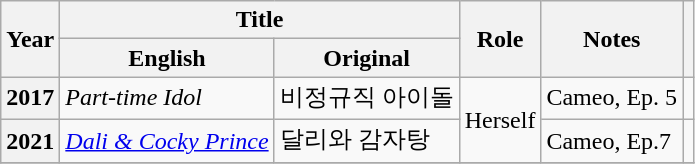<table class="wikitable sortable plainrowheaders">
<tr>
<th scope="col" rowspan="2">Year</th>
<th scope="col" colspan="2">Title</th>
<th scope="col" rowspan="2">Role</th>
<th scope="col" rowspan="2">Notes</th>
<th scope="col" rowspan="2" class="unsortable"></th>
</tr>
<tr>
<th scope="col">English</th>
<th scope="col">Original</th>
</tr>
<tr>
<th scope="row">2017</th>
<td><em>Part-time Idol</em></td>
<td>비정규직 아이돌</td>
<td rowspan="2">Herself</td>
<td>Cameo, Ep. 5</td>
<td></td>
</tr>
<tr>
<th scope="row">2021</th>
<td><em><a href='#'>Dali & Cocky Prince</a></em></td>
<td>달리와 감자탕</td>
<td>Cameo, Ep.7</td>
<td></td>
</tr>
<tr>
</tr>
</table>
